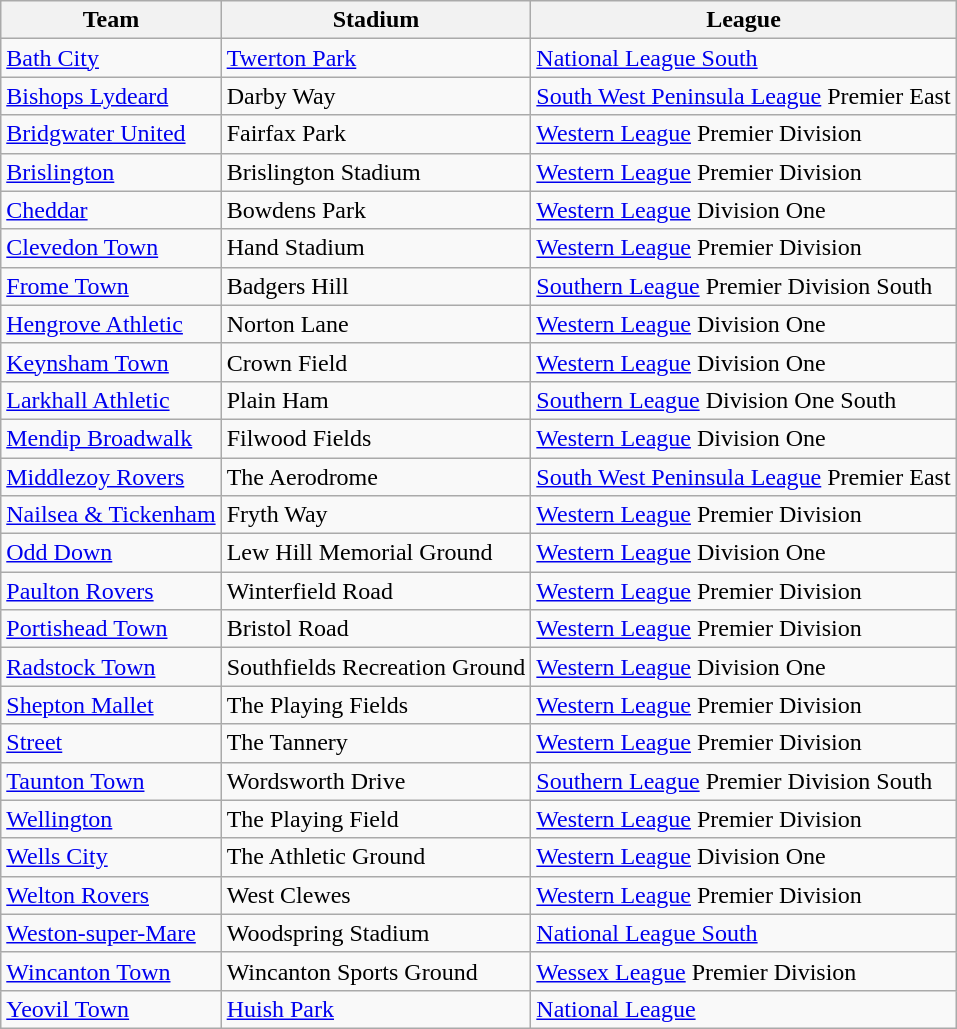<table class=wikitable>
<tr>
<th>Team</th>
<th>Stadium</th>
<th>League</th>
</tr>
<tr>
<td><a href='#'>Bath City</a></td>
<td><a href='#'>Twerton Park</a></td>
<td><a href='#'>National League South</a></td>
</tr>
<tr>
<td><a href='#'>Bishops Lydeard</a></td>
<td>Darby Way</td>
<td><a href='#'>South West Peninsula League</a> Premier East</td>
</tr>
<tr>
<td><a href='#'>Bridgwater United</a></td>
<td>Fairfax Park</td>
<td><a href='#'>Western League</a> Premier Division</td>
</tr>
<tr>
<td><a href='#'>Brislington</a></td>
<td>Brislington Stadium</td>
<td><a href='#'>Western League</a> Premier Division</td>
</tr>
<tr>
<td><a href='#'>Cheddar</a></td>
<td>Bowdens Park</td>
<td><a href='#'>Western League</a> Division One</td>
</tr>
<tr>
<td><a href='#'>Clevedon Town</a></td>
<td>Hand Stadium</td>
<td><a href='#'>Western League</a> Premier Division</td>
</tr>
<tr>
<td><a href='#'>Frome Town</a></td>
<td>Badgers Hill</td>
<td><a href='#'>Southern League</a> Premier Division South</td>
</tr>
<tr>
<td><a href='#'>Hengrove Athletic</a></td>
<td>Norton Lane</td>
<td><a href='#'>Western League</a> Division One</td>
</tr>
<tr>
<td><a href='#'>Keynsham Town</a></td>
<td>Crown Field</td>
<td><a href='#'>Western League</a> Division One</td>
</tr>
<tr>
<td><a href='#'>Larkhall Athletic</a></td>
<td>Plain Ham</td>
<td><a href='#'>Southern League</a> Division One South</td>
</tr>
<tr>
<td><a href='#'>Mendip Broadwalk</a></td>
<td>Filwood Fields</td>
<td><a href='#'>Western League</a> Division One</td>
</tr>
<tr>
<td><a href='#'>Middlezoy Rovers</a></td>
<td>The Aerodrome</td>
<td><a href='#'>South West Peninsula League</a> Premier East</td>
</tr>
<tr>
<td><a href='#'>Nailsea & Tickenham</a></td>
<td>Fryth Way</td>
<td><a href='#'>Western League</a> Premier Division</td>
</tr>
<tr>
<td><a href='#'>Odd Down</a></td>
<td>Lew Hill Memorial Ground</td>
<td><a href='#'>Western League</a> Division One</td>
</tr>
<tr>
<td><a href='#'>Paulton Rovers</a></td>
<td>Winterfield Road</td>
<td><a href='#'>Western League</a> Premier Division</td>
</tr>
<tr>
<td><a href='#'>Portishead Town</a></td>
<td>Bristol Road</td>
<td><a href='#'>Western League</a> Premier Division</td>
</tr>
<tr>
<td><a href='#'>Radstock Town</a></td>
<td>Southfields Recreation Ground</td>
<td><a href='#'>Western League</a> Division One</td>
</tr>
<tr>
<td><a href='#'>Shepton Mallet</a></td>
<td>The Playing Fields</td>
<td><a href='#'>Western League</a> Premier Division</td>
</tr>
<tr>
<td><a href='#'>Street</a></td>
<td>The Tannery</td>
<td><a href='#'>Western League</a> Premier Division</td>
</tr>
<tr>
<td><a href='#'>Taunton Town</a></td>
<td>Wordsworth Drive</td>
<td><a href='#'>Southern League</a> Premier Division South</td>
</tr>
<tr>
<td><a href='#'>Wellington</a></td>
<td>The Playing Field</td>
<td><a href='#'>Western League</a> Premier Division</td>
</tr>
<tr>
<td><a href='#'>Wells City</a></td>
<td>The Athletic Ground</td>
<td><a href='#'>Western League</a> Division One</td>
</tr>
<tr>
<td><a href='#'>Welton Rovers</a></td>
<td>West Clewes</td>
<td><a href='#'>Western League</a> Premier Division</td>
</tr>
<tr>
<td><a href='#'>Weston-super-Mare</a></td>
<td>Woodspring Stadium</td>
<td><a href='#'>National League South</a></td>
</tr>
<tr>
<td><a href='#'>Wincanton Town</a></td>
<td>Wincanton Sports Ground</td>
<td><a href='#'>Wessex League</a> Premier Division</td>
</tr>
<tr>
<td><a href='#'>Yeovil Town</a></td>
<td><a href='#'>Huish Park</a></td>
<td><a href='#'>National League</a></td>
</tr>
</table>
